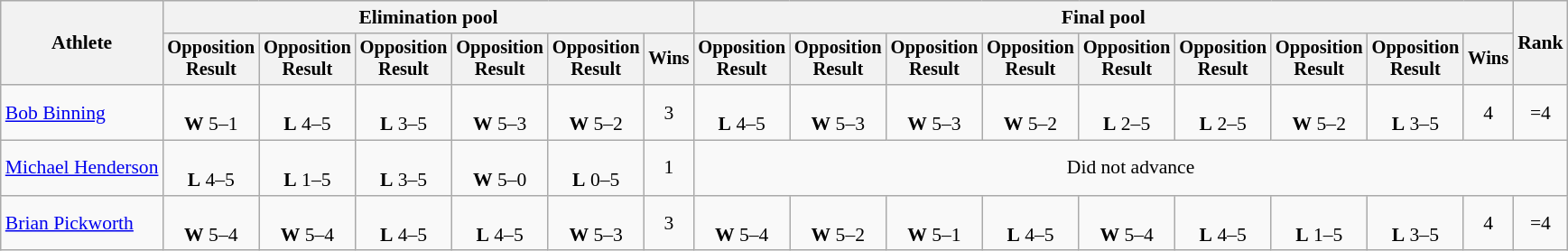<table class=wikitable style="font-size:90%;text-align:center">
<tr>
<th rowspan="2">Athlete</th>
<th colspan=6>Elimination pool</th>
<th colspan=9>Final pool</th>
<th rowspan=2>Rank</th>
</tr>
<tr style="font-size:95%">
<th>Opposition<br>Result</th>
<th>Opposition<br>Result</th>
<th>Opposition<br>Result</th>
<th>Opposition<br>Result</th>
<th>Opposition<br>Result</th>
<th>Wins</th>
<th>Opposition<br>Result</th>
<th>Opposition<br>Result</th>
<th>Opposition<br>Result</th>
<th>Opposition<br>Result</th>
<th>Opposition<br>Result</th>
<th>Opposition<br>Result</th>
<th>Opposition<br>Result</th>
<th>Opposition<br>Result</th>
<th>Wins</th>
</tr>
<tr>
<td style="text-align:left;"><a href='#'>Bob Binning</a></td>
<td><br><strong>W</strong> 5–1</td>
<td><br><strong>L</strong> 4–5</td>
<td><br><strong>L</strong> 3–5</td>
<td><br><strong>W</strong> 5–3</td>
<td><br><strong>W</strong> 5–2</td>
<td>3</td>
<td><br><strong>L</strong> 4–5</td>
<td><br><strong>W</strong> 5–3</td>
<td><br><strong>W</strong> 5–3</td>
<td><br><strong>W</strong> 5–2</td>
<td><br><strong>L</strong> 2–5</td>
<td><br><strong>L</strong> 2–5</td>
<td><br><strong>W</strong> 5–2</td>
<td><br><strong>L</strong> 3–5</td>
<td>4</td>
<td>=4</td>
</tr>
<tr>
<td style="text-align:left;"><a href='#'>Michael Henderson</a></td>
<td><br><strong>L</strong> 4–5</td>
<td><br><strong>L</strong> 1–5</td>
<td><br><strong>L</strong> 3–5</td>
<td><br><strong>W</strong> 5–0</td>
<td><br><strong>L</strong> 0–5</td>
<td>1</td>
<td colspan=10>Did not advance</td>
</tr>
<tr>
<td style="text-align:left;"><a href='#'>Brian Pickworth</a></td>
<td><br><strong>W</strong> 5–4</td>
<td><br><strong>W</strong> 5–4</td>
<td><br><strong>L</strong> 4–5</td>
<td><br><strong>L</strong> 4–5</td>
<td><br><strong>W</strong> 5–3</td>
<td>3</td>
<td><br><strong>W</strong> 5–4</td>
<td><br><strong>W</strong> 5–2</td>
<td><br><strong>W</strong> 5–1</td>
<td><br><strong>L</strong> 4–5</td>
<td><br><strong>W</strong> 5–4</td>
<td><br><strong>L</strong> 4–5</td>
<td><br><strong>L</strong> 1–5</td>
<td><br><strong>L</strong> 3–5</td>
<td>4</td>
<td>=4</td>
</tr>
</table>
